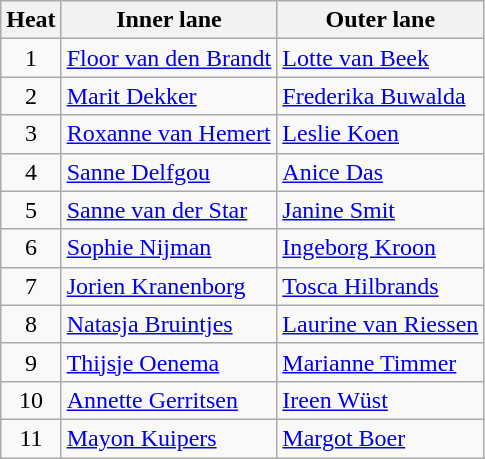<table class="wikitable">
<tr>
<th>Heat</th>
<th>Inner lane</th>
<th>Outer lane</th>
</tr>
<tr>
<td align=center>1</td>
<td><a href='#'>Floor van den Brandt</a></td>
<td><a href='#'>Lotte van Beek</a></td>
</tr>
<tr>
<td align=center>2</td>
<td><a href='#'>Marit Dekker</a></td>
<td><a href='#'>Frederika Buwalda</a></td>
</tr>
<tr>
<td align=center>3</td>
<td><a href='#'>Roxanne van Hemert</a></td>
<td><a href='#'>Leslie Koen</a></td>
</tr>
<tr>
<td align=center>4</td>
<td><a href='#'>Sanne Delfgou</a></td>
<td><a href='#'>Anice Das</a></td>
</tr>
<tr>
<td align=center>5</td>
<td><a href='#'>Sanne van der Star</a></td>
<td><a href='#'>Janine Smit</a></td>
</tr>
<tr>
<td align=center>6</td>
<td><a href='#'>Sophie Nijman</a></td>
<td><a href='#'>Ingeborg Kroon</a></td>
</tr>
<tr>
<td align=center>7</td>
<td><a href='#'>Jorien Kranenborg</a></td>
<td><a href='#'>Tosca Hilbrands</a></td>
</tr>
<tr>
<td align=center>8</td>
<td><a href='#'>Natasja Bruintjes</a></td>
<td><a href='#'>Laurine van Riessen</a></td>
</tr>
<tr>
<td align=center>9</td>
<td><a href='#'>Thijsje Oenema</a></td>
<td><a href='#'>Marianne Timmer</a></td>
</tr>
<tr>
<td align=center>10</td>
<td><a href='#'>Annette Gerritsen</a></td>
<td><a href='#'>Ireen Wüst</a></td>
</tr>
<tr>
<td align=center>11</td>
<td><a href='#'>Mayon Kuipers</a></td>
<td><a href='#'>Margot Boer</a></td>
</tr>
</table>
